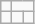<table class="wikitable sortable">
<tr>
<td></td>
</tr>
<tr>
<td></td>
<td></td>
<td></td>
</tr>
</table>
